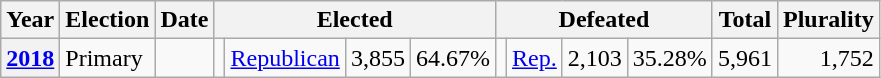<table class="wikitable">
<tr>
<th>Year</th>
<th>Election</th>
<th>Date</th>
<th colspan="4">Elected</th>
<th colspan="4">Defeated</th>
<th>Total</th>
<th>Plurality</th>
</tr>
<tr>
<th valign="top"><a href='#'>2018</a></th>
<td valign="top">Primary</td>
<td valign="top"></td>
<td valign="top"></td>
<td valign="top" ><a href='#'>Republican</a></td>
<td align="right" valign="top">3,855</td>
<td align="right" valign="top">64.67%</td>
<td valign="top"></td>
<td valign="top" ><a href='#'>Rep.</a></td>
<td align="right" valign="top">2,103</td>
<td align="right" valign="top">35.28%</td>
<td align="right" valign="top">5,961</td>
<td align="right" valign="top">1,752</td>
</tr>
</table>
